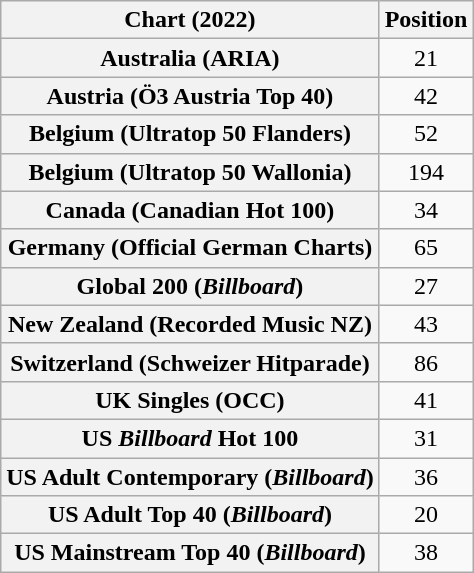<table class="wikitable sortable plainrowheaders" style="text-align:center">
<tr>
<th scope="col">Chart (2022)</th>
<th scope="col">Position</th>
</tr>
<tr>
<th scope="row">Australia (ARIA)</th>
<td>21</td>
</tr>
<tr>
<th scope="row">Austria (Ö3 Austria Top 40)</th>
<td>42</td>
</tr>
<tr>
<th scope="row">Belgium (Ultratop 50 Flanders)</th>
<td>52</td>
</tr>
<tr>
<th scope="row">Belgium (Ultratop 50 Wallonia)</th>
<td>194</td>
</tr>
<tr>
<th scope="row">Canada (Canadian Hot 100)</th>
<td>34</td>
</tr>
<tr>
<th scope="row">Germany (Official German Charts)</th>
<td>65</td>
</tr>
<tr>
<th scope="row">Global 200 (<em>Billboard</em>)</th>
<td>27</td>
</tr>
<tr>
<th scope="row">New Zealand (Recorded Music NZ)</th>
<td>43</td>
</tr>
<tr>
<th scope="row">Switzerland (Schweizer Hitparade)</th>
<td>86</td>
</tr>
<tr>
<th scope="row">UK Singles (OCC)</th>
<td>41</td>
</tr>
<tr>
<th scope="row">US <em>Billboard</em> Hot 100</th>
<td>31</td>
</tr>
<tr>
<th scope="row">US Adult Contemporary (<em>Billboard</em>)</th>
<td>36</td>
</tr>
<tr>
<th scope="row">US Adult Top 40 (<em>Billboard</em>)</th>
<td>20</td>
</tr>
<tr>
<th scope="row">US Mainstream Top 40 (<em>Billboard</em>)</th>
<td>38</td>
</tr>
</table>
